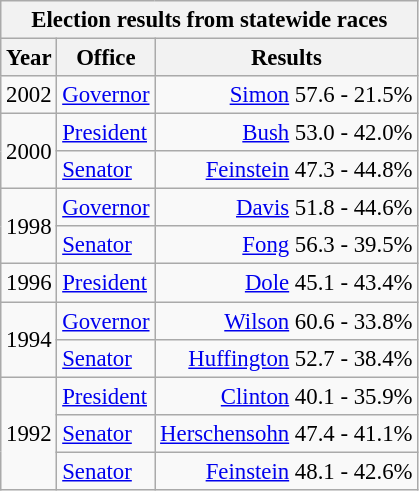<table class="wikitable" style="font-size:95%;">
<tr>
<th colspan="3">Election results from statewide races</th>
</tr>
<tr>
<th>Year</th>
<th>Office</th>
<th>Results</th>
</tr>
<tr>
<td rowspan=1>2002</td>
<td><a href='#'>Governor</a></td>
<td align="right" ><a href='#'>Simon</a> 57.6 - 21.5%</td>
</tr>
<tr>
<td rowspan=2>2000</td>
<td><a href='#'>President</a></td>
<td align="right" ><a href='#'>Bush</a> 53.0 - 42.0%</td>
</tr>
<tr>
<td><a href='#'>Senator</a></td>
<td align="right" ><a href='#'>Feinstein</a> 47.3 - 44.8%</td>
</tr>
<tr>
<td rowspan=2>1998</td>
<td><a href='#'>Governor</a></td>
<td align="right" ><a href='#'>Davis</a> 51.8 - 44.6%</td>
</tr>
<tr>
<td><a href='#'>Senator</a></td>
<td align="right" ><a href='#'>Fong</a> 56.3 - 39.5%</td>
</tr>
<tr>
<td rowspan=1>1996</td>
<td><a href='#'>President</a></td>
<td align="right" ><a href='#'>Dole</a> 45.1 - 43.4%</td>
</tr>
<tr>
<td rowspan=2>1994</td>
<td><a href='#'>Governor</a></td>
<td align="right" ><a href='#'>Wilson</a> 60.6 - 33.8%</td>
</tr>
<tr>
<td><a href='#'>Senator</a></td>
<td align="right" ><a href='#'>Huffington</a> 52.7 - 38.4%</td>
</tr>
<tr>
<td rowspan=3>1992</td>
<td><a href='#'>President</a></td>
<td align="right" ><a href='#'>Clinton</a> 40.1 - 35.9%</td>
</tr>
<tr>
<td><a href='#'>Senator</a></td>
<td align="right" ><a href='#'>Herschensohn</a> 47.4 - 41.1%</td>
</tr>
<tr>
<td><a href='#'>Senator</a></td>
<td align="right" ><a href='#'>Feinstein</a> 48.1 - 42.6%</td>
</tr>
</table>
